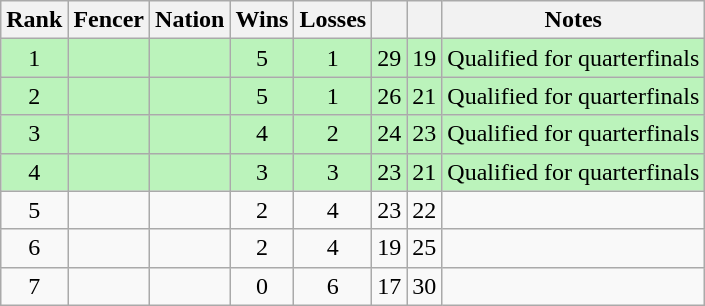<table class="wikitable sortable" style="text-align:center">
<tr>
<th>Rank</th>
<th>Fencer</th>
<th>Nation</th>
<th>Wins</th>
<th>Losses</th>
<th></th>
<th></th>
<th>Notes</th>
</tr>
<tr style="background:#bbf3bb;">
<td>1</td>
<td align=left></td>
<td align=left></td>
<td>5</td>
<td>1</td>
<td>29</td>
<td>19</td>
<td>Qualified for quarterfinals</td>
</tr>
<tr style="background:#bbf3bb;">
<td>2</td>
<td align=left></td>
<td align=left></td>
<td>5</td>
<td>1</td>
<td>26</td>
<td>21</td>
<td>Qualified for quarterfinals</td>
</tr>
<tr style="background:#bbf3bb;">
<td>3</td>
<td align=left></td>
<td align=left></td>
<td>4</td>
<td>2</td>
<td>24</td>
<td>23</td>
<td>Qualified for quarterfinals</td>
</tr>
<tr style="background:#bbf3bb;">
<td>4</td>
<td align=left></td>
<td align=left></td>
<td>3</td>
<td>3</td>
<td>23</td>
<td>21</td>
<td>Qualified for quarterfinals</td>
</tr>
<tr>
<td>5</td>
<td align=left></td>
<td align=left></td>
<td>2</td>
<td>4</td>
<td>23</td>
<td>22</td>
<td></td>
</tr>
<tr>
<td>6</td>
<td align=left></td>
<td align=left></td>
<td>2</td>
<td>4</td>
<td>19</td>
<td>25</td>
<td></td>
</tr>
<tr>
<td>7</td>
<td align=left></td>
<td align=left></td>
<td>0</td>
<td>6</td>
<td>17</td>
<td>30</td>
<td></td>
</tr>
</table>
